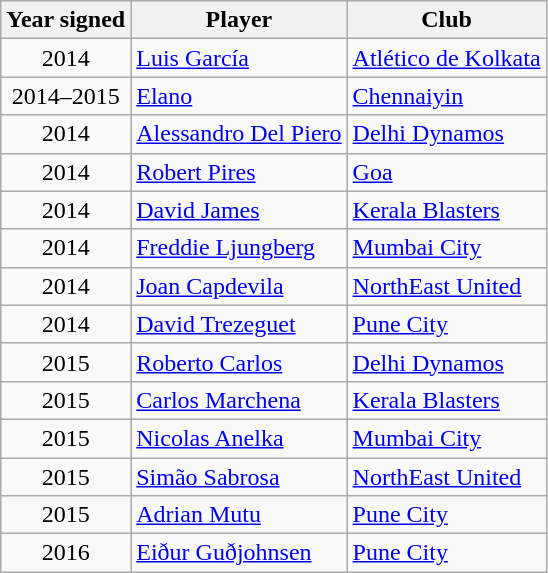<table class="wikitable sortable">
<tr>
<th>Year signed</th>
<th>Player</th>
<th>Club</th>
</tr>
<tr>
<td align=center>2014</td>
<td> <a href='#'>Luis García</a></td>
<td><a href='#'>Atlético de Kolkata</a></td>
</tr>
<tr>
<td align=center>2014–2015</td>
<td> <a href='#'>Elano</a></td>
<td><a href='#'>Chennaiyin</a></td>
</tr>
<tr>
<td align=center>2014</td>
<td> <a href='#'>Alessandro Del Piero</a></td>
<td><a href='#'>Delhi Dynamos</a></td>
</tr>
<tr>
<td align=center>2014</td>
<td> <a href='#'>Robert Pires</a></td>
<td><a href='#'>Goa</a></td>
</tr>
<tr>
<td align=center>2014</td>
<td> <a href='#'>David James</a></td>
<td><a href='#'>Kerala Blasters</a></td>
</tr>
<tr>
<td align=center>2014</td>
<td> <a href='#'>Freddie Ljungberg</a></td>
<td><a href='#'>Mumbai City</a></td>
</tr>
<tr>
<td align=center>2014</td>
<td> <a href='#'>Joan Capdevila</a></td>
<td><a href='#'>NorthEast United</a></td>
</tr>
<tr>
<td align=center>2014</td>
<td> <a href='#'>David Trezeguet</a></td>
<td><a href='#'>Pune City</a></td>
</tr>
<tr>
<td align=center>2015</td>
<td> <a href='#'>Roberto Carlos</a></td>
<td><a href='#'>Delhi Dynamos</a></td>
</tr>
<tr>
<td align=center>2015</td>
<td> <a href='#'>Carlos Marchena</a></td>
<td><a href='#'>Kerala Blasters</a></td>
</tr>
<tr>
<td align=center>2015</td>
<td> <a href='#'>Nicolas Anelka</a></td>
<td><a href='#'>Mumbai City</a></td>
</tr>
<tr>
<td align=center>2015</td>
<td> <a href='#'>Simão Sabrosa</a></td>
<td><a href='#'>NorthEast United</a></td>
</tr>
<tr>
<td align=center>2015</td>
<td> <a href='#'>Adrian Mutu</a></td>
<td><a href='#'>Pune City</a></td>
</tr>
<tr>
<td align=center>2016</td>
<td> <a href='#'>Eiður Guðjohnsen</a></td>
<td><a href='#'>Pune City</a></td>
</tr>
</table>
